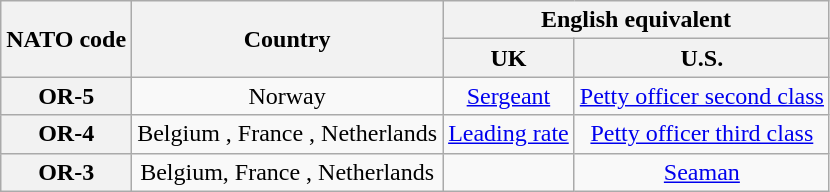<table class="wikitable plainrowheaders" style="text-align:center;" border="1">
<tr>
<th rowspan=2>NATO code</th>
<th rowspan=2>Country</th>
<th colspan=2>English equivalent</th>
</tr>
<tr>
<th>UK</th>
<th>U.S.</th>
</tr>
<tr>
<th>OR-5</th>
<td>Norway</td>
<td><a href='#'>Sergeant</a></td>
<td><a href='#'>Petty officer second class</a></td>
</tr>
<tr>
<th>OR-4</th>
<td>Belgium , France , Netherlands</td>
<td><a href='#'>Leading rate</a></td>
<td><a href='#'>Petty officer third class</a></td>
</tr>
<tr>
<th>OR-3</th>
<td>Belgium, France , Netherlands</td>
<td></td>
<td><a href='#'>Seaman</a></td>
</tr>
</table>
